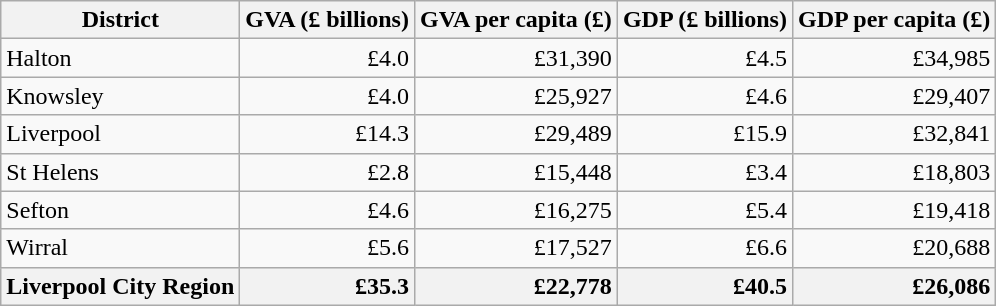<table class="wikitable sortable" style="text-align:right;">
<tr style="text-align:left;">
<th>District</th>
<th>GVA (£ billions)</th>
<th>GVA per capita (£)</th>
<th>GDP (£ billions)</th>
<th>GDP per capita (£)</th>
</tr>
<tr>
<td style="text-align:left;">Halton</td>
<td>£4.0</td>
<td>£31,390</td>
<td>£4.5</td>
<td>£34,985</td>
</tr>
<tr>
<td style="text-align:left;">Knowsley</td>
<td>£4.0</td>
<td>£25,927</td>
<td>£4.6</td>
<td>£29,407</td>
</tr>
<tr>
<td style="text-align:left;">Liverpool</td>
<td>£14.3</td>
<td>£29,489</td>
<td>£15.9</td>
<td>£32,841</td>
</tr>
<tr>
<td style="text-align:left;">St Helens</td>
<td>£2.8</td>
<td>£15,448</td>
<td>£3.4</td>
<td>£18,803</td>
</tr>
<tr>
<td style="text-align:left;">Sefton</td>
<td>£4.6</td>
<td>£16,275</td>
<td>£5.4</td>
<td>£19,418</td>
</tr>
<tr>
<td style="text-align:left;">Wirral</td>
<td>£5.6</td>
<td>£17,527</td>
<td>£6.6</td>
<td>£20,688</td>
</tr>
<tr>
<th style="text-align:left;">Liverpool City Region</th>
<th style="text-align:right;">£35.3</th>
<th style="text-align:right;">£22,778</th>
<th style="text-align:right;">£40.5</th>
<th style="text-align:right;">£26,086</th>
</tr>
</table>
